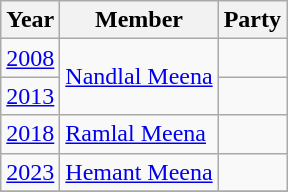<table class="wikitable sortable">
<tr>
<th>Year</th>
<th>Member</th>
<th colspan=2>Party</th>
</tr>
<tr>
<td><a href='#'>2008</a></td>
<td rowspan=2><a href='#'>Nandlal Meena</a></td>
<td></td>
</tr>
<tr>
<td><a href='#'>2013</a></td>
</tr>
<tr>
<td><a href='#'>2018</a></td>
<td><a href='#'>Ramlal Meena</a></td>
<td></td>
</tr>
<tr>
<td><a href='#'>2023</a></td>
<td><a href='#'>Hemant Meena</a></td>
<td></td>
</tr>
<tr>
</tr>
</table>
